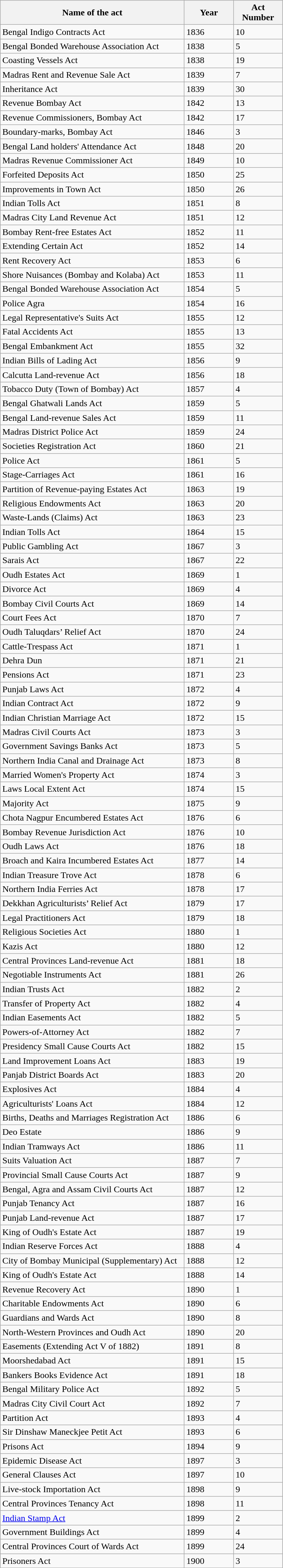<table class="wikitable sortable">
<tr>
<th style="width:20em;">Name of the act</th>
<th style="width:5em;">Year</th>
<th style="width:5em;">Act Number</th>
</tr>
<tr>
<td>Bengal Indigo Contracts Act</td>
<td>1836</td>
<td>10</td>
</tr>
<tr>
<td>Bengal Bonded Warehouse Association Act</td>
<td>1838</td>
<td>5</td>
</tr>
<tr>
<td>Coasting Vessels Act</td>
<td>1838</td>
<td>19</td>
</tr>
<tr>
<td>Madras Rent and Revenue Sale Act</td>
<td>1839</td>
<td>7</td>
</tr>
<tr>
<td>Inheritance Act</td>
<td>1839</td>
<td>30</td>
</tr>
<tr>
<td>Revenue Bombay Act</td>
<td>1842</td>
<td>13</td>
</tr>
<tr>
<td>Revenue Commissioners, Bombay Act</td>
<td>1842</td>
<td>17</td>
</tr>
<tr>
<td>Boundary-marks, Bombay Act</td>
<td>1846</td>
<td>3</td>
</tr>
<tr>
<td>Bengal Land holders' Attendance Act</td>
<td>1848</td>
<td>20</td>
</tr>
<tr>
<td>Madras Revenue Commissioner Act</td>
<td>1849</td>
<td>10</td>
</tr>
<tr>
<td>Forfeited Deposits Act</td>
<td>1850</td>
<td>25</td>
</tr>
<tr>
<td>Improvements in Town Act</td>
<td>1850</td>
<td>26</td>
</tr>
<tr>
<td>Indian Tolls Act</td>
<td>1851</td>
<td>8</td>
</tr>
<tr>
<td>Madras City Land Revenue Act</td>
<td>1851</td>
<td>12</td>
</tr>
<tr>
<td>Bombay Rent-free Estates Act</td>
<td>1852</td>
<td>11</td>
</tr>
<tr>
<td>Extending Certain Act</td>
<td>1852</td>
<td>14</td>
</tr>
<tr>
<td>Rent Recovery Act</td>
<td>1853</td>
<td>6</td>
</tr>
<tr>
<td>Shore Nuisances (Bombay and Kolaba) Act</td>
<td>1853</td>
<td>11</td>
</tr>
<tr>
<td>Bengal Bonded Warehouse Association Act</td>
<td>1854</td>
<td>5</td>
</tr>
<tr>
<td>Police Agra</td>
<td>1854</td>
<td>16</td>
</tr>
<tr>
<td>Legal Representative's Suits Act</td>
<td>1855</td>
<td>12</td>
</tr>
<tr>
<td>Fatal Accidents Act</td>
<td>1855</td>
<td>13</td>
</tr>
<tr>
<td>Bengal Embankment Act</td>
<td>1855</td>
<td>32</td>
</tr>
<tr>
<td>Indian Bills of Lading Act</td>
<td>1856</td>
<td>9</td>
</tr>
<tr>
<td>Calcutta Land-revenue Act</td>
<td>1856</td>
<td>18</td>
</tr>
<tr>
<td>Tobacco Duty (Town of Bombay) Act</td>
<td>1857</td>
<td>4</td>
</tr>
<tr>
<td>Bengal Ghatwali Lands Act</td>
<td>1859</td>
<td>5</td>
</tr>
<tr>
<td>Bengal Land-revenue Sales Act</td>
<td>1859</td>
<td>11</td>
</tr>
<tr>
<td>Madras District Police Act</td>
<td>1859</td>
<td>24</td>
</tr>
<tr>
<td>Societies Registration Act</td>
<td>1860</td>
<td>21</td>
</tr>
<tr>
<td>Police Act</td>
<td>1861</td>
<td>5</td>
</tr>
<tr>
<td>Stage-Carriages Act</td>
<td>1861</td>
<td>16</td>
</tr>
<tr>
<td>Partition of Revenue-paying Estates Act</td>
<td>1863</td>
<td>19</td>
</tr>
<tr>
<td>Religious Endowments Act</td>
<td>1863</td>
<td>20</td>
</tr>
<tr>
<td>Waste-Lands (Claims) Act</td>
<td>1863</td>
<td>23</td>
</tr>
<tr>
<td>Indian Tolls Act</td>
<td>1864</td>
<td>15</td>
</tr>
<tr>
<td>Public Gambling Act</td>
<td>1867</td>
<td>3</td>
</tr>
<tr>
<td>Sarais Act</td>
<td>1867</td>
<td>22</td>
</tr>
<tr>
<td>Oudh Estates Act</td>
<td>1869</td>
<td>1</td>
</tr>
<tr>
<td>Divorce Act</td>
<td>1869</td>
<td>4</td>
</tr>
<tr>
<td>Bombay Civil Courts Act</td>
<td>1869</td>
<td>14</td>
</tr>
<tr>
<td>Court Fees Act</td>
<td>1870</td>
<td>7</td>
</tr>
<tr>
<td>Oudh Taluqdars’ Relief Act</td>
<td>1870</td>
<td>24</td>
</tr>
<tr>
<td>Cattle-Trespass Act</td>
<td>1871</td>
<td>1</td>
</tr>
<tr>
<td>Dehra Dun</td>
<td>1871</td>
<td>21</td>
</tr>
<tr>
<td>Pensions Act</td>
<td>1871</td>
<td>23</td>
</tr>
<tr>
<td>Punjab Laws Act</td>
<td>1872</td>
<td>4</td>
</tr>
<tr>
<td>Indian Contract Act</td>
<td>1872</td>
<td>9</td>
</tr>
<tr>
<td>Indian Christian Marriage Act</td>
<td>1872</td>
<td>15</td>
</tr>
<tr>
<td>Madras Civil Courts Act</td>
<td>1873</td>
<td>3</td>
</tr>
<tr>
<td>Government Savings Banks Act</td>
<td>1873</td>
<td>5</td>
</tr>
<tr>
<td>Northern India Canal and Drainage Act</td>
<td>1873</td>
<td>8</td>
</tr>
<tr>
<td>Married Women's Property Act</td>
<td>1874</td>
<td>3</td>
</tr>
<tr>
<td>Laws Local Extent Act</td>
<td>1874</td>
<td>15</td>
</tr>
<tr>
<td>Majority Act</td>
<td>1875</td>
<td>9</td>
</tr>
<tr>
<td>Chota Nagpur Encumbered Estates Act</td>
<td>1876</td>
<td>6</td>
</tr>
<tr>
<td>Bombay Revenue Jurisdiction Act</td>
<td>1876</td>
<td>10</td>
</tr>
<tr>
<td>Oudh Laws Act</td>
<td>1876</td>
<td>18</td>
</tr>
<tr>
<td>Broach and Kaira Incumbered Estates Act</td>
<td>1877</td>
<td>14</td>
</tr>
<tr>
<td>Indian Treasure Trove Act</td>
<td>1878</td>
<td>6</td>
</tr>
<tr>
<td>Northern India Ferries Act</td>
<td>1878</td>
<td>17</td>
</tr>
<tr>
<td>Dekkhan Agriculturists’ Relief Act</td>
<td>1879</td>
<td>17</td>
</tr>
<tr>
<td>Legal Practitioners Act</td>
<td>1879</td>
<td>18</td>
</tr>
<tr>
<td>Religious Societies Act</td>
<td>1880</td>
<td>1</td>
</tr>
<tr>
<td>Kazis Act</td>
<td>1880</td>
<td>12</td>
</tr>
<tr>
<td>Central Provinces Land-revenue Act</td>
<td>1881</td>
<td>18</td>
</tr>
<tr>
<td>Negotiable Instruments Act</td>
<td>1881</td>
<td>26</td>
</tr>
<tr>
<td>Indian Trusts Act</td>
<td>1882</td>
<td>2</td>
</tr>
<tr>
<td>Transfer of Property Act</td>
<td>1882</td>
<td>4</td>
</tr>
<tr>
<td>Indian Easements Act</td>
<td>1882</td>
<td>5</td>
</tr>
<tr>
<td>Powers-of-Attorney Act</td>
<td>1882</td>
<td>7</td>
</tr>
<tr>
<td>Presidency Small Cause Courts Act</td>
<td>1882</td>
<td>15</td>
</tr>
<tr>
<td>Land Improvement Loans Act</td>
<td>1883</td>
<td>19</td>
</tr>
<tr>
<td>Panjab District Boards Act</td>
<td>1883</td>
<td>20</td>
</tr>
<tr>
<td>Explosives Act</td>
<td>1884</td>
<td>4</td>
</tr>
<tr>
<td>Agriculturists' Loans Act</td>
<td>1884</td>
<td>12</td>
</tr>
<tr>
<td>Births, Deaths and Marriages Registration Act</td>
<td>1886</td>
<td>6</td>
</tr>
<tr>
<td>Deo Estate</td>
<td>1886</td>
<td>9</td>
</tr>
<tr>
<td>Indian Tramways Act</td>
<td>1886</td>
<td>11</td>
</tr>
<tr>
<td>Suits Valuation Act</td>
<td>1887</td>
<td>7</td>
</tr>
<tr>
<td>Provincial Small Cause Courts Act</td>
<td>1887</td>
<td>9</td>
</tr>
<tr>
<td>Bengal, Agra and Assam Civil Courts Act</td>
<td>1887</td>
<td>12</td>
</tr>
<tr>
<td>Punjab Tenancy Act</td>
<td>1887</td>
<td>16</td>
</tr>
<tr>
<td>Punjab Land-revenue Act</td>
<td>1887</td>
<td>17</td>
</tr>
<tr>
<td>King of Oudh's Estate Act</td>
<td>1887</td>
<td>19</td>
</tr>
<tr>
<td>Indian Reserve Forces Act</td>
<td>1888</td>
<td>4</td>
</tr>
<tr>
<td>City of Bombay Municipal (Supplementary) Act</td>
<td>1888</td>
<td>12</td>
</tr>
<tr>
<td>King of Oudh's Estate Act</td>
<td>1888</td>
<td>14</td>
</tr>
<tr>
<td>Revenue Recovery Act</td>
<td>1890</td>
<td>1</td>
</tr>
<tr>
<td>Charitable Endowments Act</td>
<td>1890</td>
<td>6</td>
</tr>
<tr>
<td>Guardians and Wards Act</td>
<td>1890</td>
<td>8</td>
</tr>
<tr>
<td>North-Western Provinces and Oudh Act</td>
<td>1890</td>
<td>20</td>
</tr>
<tr>
<td>Easements (Extending Act V of 1882)</td>
<td>1891</td>
<td>8</td>
</tr>
<tr>
<td>Moorshedabad Act</td>
<td>1891</td>
<td>15</td>
</tr>
<tr>
<td>Bankers Books Evidence Act</td>
<td>1891</td>
<td>18</td>
</tr>
<tr>
<td>Bengal Military Police Act</td>
<td>1892</td>
<td>5</td>
</tr>
<tr>
<td>Madras City Civil Court Act</td>
<td>1892</td>
<td>7</td>
</tr>
<tr>
<td>Partition Act</td>
<td>1893</td>
<td>4</td>
</tr>
<tr>
<td>Sir Dinshaw Maneckjee Petit Act</td>
<td>1893</td>
<td>6</td>
</tr>
<tr>
<td>Prisons Act</td>
<td>1894</td>
<td>9</td>
</tr>
<tr>
<td>Epidemic Disease Act</td>
<td>1897</td>
<td>3</td>
</tr>
<tr>
<td>General Clauses Act</td>
<td>1897</td>
<td>10</td>
</tr>
<tr>
<td>Live-stock Importation Act</td>
<td>1898</td>
<td>9</td>
</tr>
<tr>
<td>Central Provinces Tenancy Act</td>
<td>1898</td>
<td>11</td>
</tr>
<tr>
<td><a href='#'>Indian Stamp Act</a></td>
<td>1899</td>
<td>2</td>
</tr>
<tr>
<td>Government Buildings Act</td>
<td>1899</td>
<td>4</td>
</tr>
<tr>
<td>Central Provinces Court of Wards Act</td>
<td>1899</td>
<td>24</td>
</tr>
<tr>
<td>Prisoners Act</td>
<td>1900</td>
<td>3</td>
</tr>
</table>
